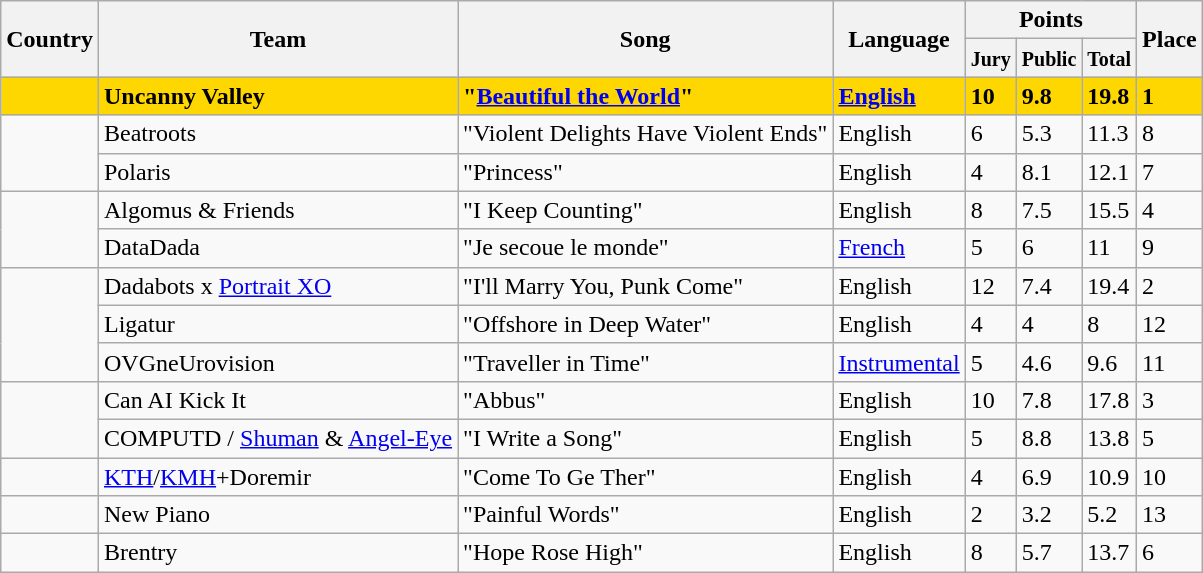<table class="wikitable sortable">
<tr>
<th rowspan="2">Country</th>
<th rowspan="2">Team</th>
<th rowspan="2">Song</th>
<th rowspan="2">Language</th>
<th colspan="3">Points</th>
<th rowspan="2">Place</th>
</tr>
<tr>
<th><small>Jury</small></th>
<th><small>Public</small></th>
<th><small>Total</small></th>
</tr>
<tr style="background: gold; font-weight: bold;">
<td></td>
<td>Uncanny Valley</td>
<td>"<a href='#'>Beautiful the World</a>"</td>
<td><a href='#'>English</a></td>
<td>10</td>
<td>9.8</td>
<td>19.8</td>
<td>1</td>
</tr>
<tr>
<td rowspan="2"></td>
<td>Beatroots</td>
<td>"Violent Delights Have Violent Ends"</td>
<td>English</td>
<td>6</td>
<td>5.3</td>
<td>11.3</td>
<td>8</td>
</tr>
<tr>
<td>Polaris</td>
<td>"Princess"</td>
<td>English</td>
<td>4</td>
<td>8.1</td>
<td>12.1</td>
<td>7</td>
</tr>
<tr>
<td rowspan="2"></td>
<td>Algomus & Friends</td>
<td>"I Keep Counting"</td>
<td>English</td>
<td>8</td>
<td>7.5</td>
<td>15.5</td>
<td>4</td>
</tr>
<tr>
<td>DataDada</td>
<td>"Je secoue le monde"</td>
<td><a href='#'>French</a></td>
<td>5</td>
<td>6</td>
<td>11</td>
<td>9</td>
</tr>
<tr>
<td rowspan="3"></td>
<td>Dadabots x <a href='#'>Portrait XO</a></td>
<td>"I'll Marry You, Punk Come"</td>
<td>English</td>
<td>12</td>
<td>7.4</td>
<td>19.4</td>
<td>2</td>
</tr>
<tr>
<td>Ligatur</td>
<td>"Offshore in Deep Water"</td>
<td>English</td>
<td>4</td>
<td>4</td>
<td>8</td>
<td>12</td>
</tr>
<tr>
<td>OVGneUrovision</td>
<td>"Traveller in Time"</td>
<td><a href='#'>Instrumental</a></td>
<td>5</td>
<td>4.6</td>
<td>9.6</td>
<td>11</td>
</tr>
<tr>
<td rowspan="2"></td>
<td>Can AI Kick It</td>
<td>"Abbus"</td>
<td>English</td>
<td>10</td>
<td>7.8</td>
<td>17.8</td>
<td>3</td>
</tr>
<tr>
<td>COMPUTD / <a href='#'>Shuman</a> & <a href='#'>Angel-Eye</a></td>
<td>"I Write a Song"</td>
<td>English</td>
<td>5</td>
<td>8.8</td>
<td>13.8</td>
<td>5</td>
</tr>
<tr>
<td></td>
<td><a href='#'>KTH</a>/<a href='#'>KMH</a>+Doremir</td>
<td>"Come To Ge Ther"</td>
<td>English</td>
<td>4</td>
<td>6.9</td>
<td>10.9</td>
<td>10</td>
</tr>
<tr>
<td></td>
<td>New Piano</td>
<td>"Painful Words"</td>
<td>English</td>
<td>2</td>
<td>3.2</td>
<td>5.2</td>
<td>13</td>
</tr>
<tr>
<td></td>
<td>Brentry</td>
<td>"Hope Rose High"</td>
<td>English</td>
<td>8</td>
<td>5.7</td>
<td>13.7</td>
<td>6</td>
</tr>
</table>
